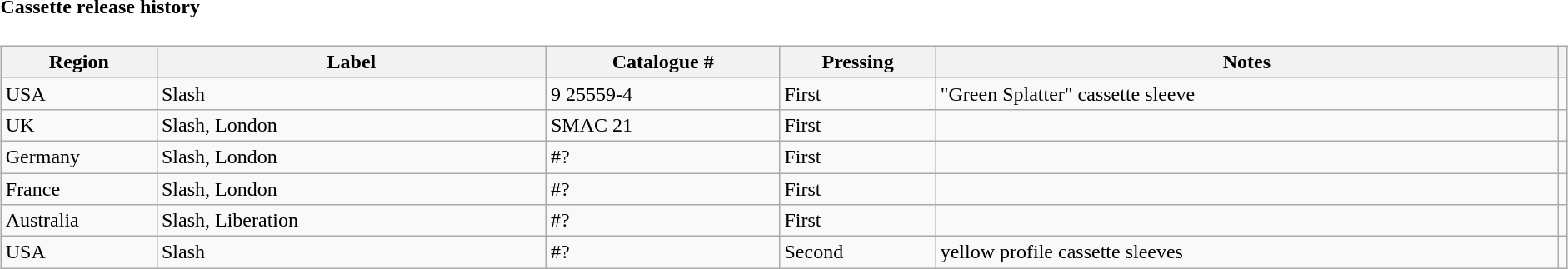<table class="collapsible collapsed">
<tr>
<th width=100% align=left>Cassette release history</th>
<th width=1px></th>
</tr>
<tr>
<td><br><table class="wikitable sortable" style="margin:0px;">
<tr>
<th width=10%>Region</th>
<th width=25%>Label</th>
<th width=15%>Catalogue #</th>
<th width=10%>Pressing</th>
<th width=40%>Notes</th>
<th width=10px class="unsortable"></th>
</tr>
<tr>
<td>USA</td>
<td>Slash</td>
<td>9 25559-4</td>
<td>First</td>
<td>"Green Splatter" cassette sleeve</td>
<td></td>
</tr>
<tr>
<td>UK</td>
<td>Slash, London</td>
<td>SMAC 21</td>
<td>First</td>
<td></td>
<td></td>
</tr>
<tr>
<td>Germany</td>
<td>Slash, London</td>
<td>#?</td>
<td>First</td>
<td></td>
<td></td>
</tr>
<tr>
<td>France</td>
<td>Slash, London</td>
<td>#?</td>
<td>First</td>
<td></td>
<td></td>
</tr>
<tr>
<td>Australia</td>
<td>Slash, Liberation</td>
<td>#?</td>
<td>First</td>
<td></td>
<td></td>
</tr>
<tr>
<td>USA</td>
<td>Slash</td>
<td>#?</td>
<td>Second</td>
<td>yellow profile cassette sleeves</td>
<td></td>
</tr>
</table>
</td>
</tr>
</table>
